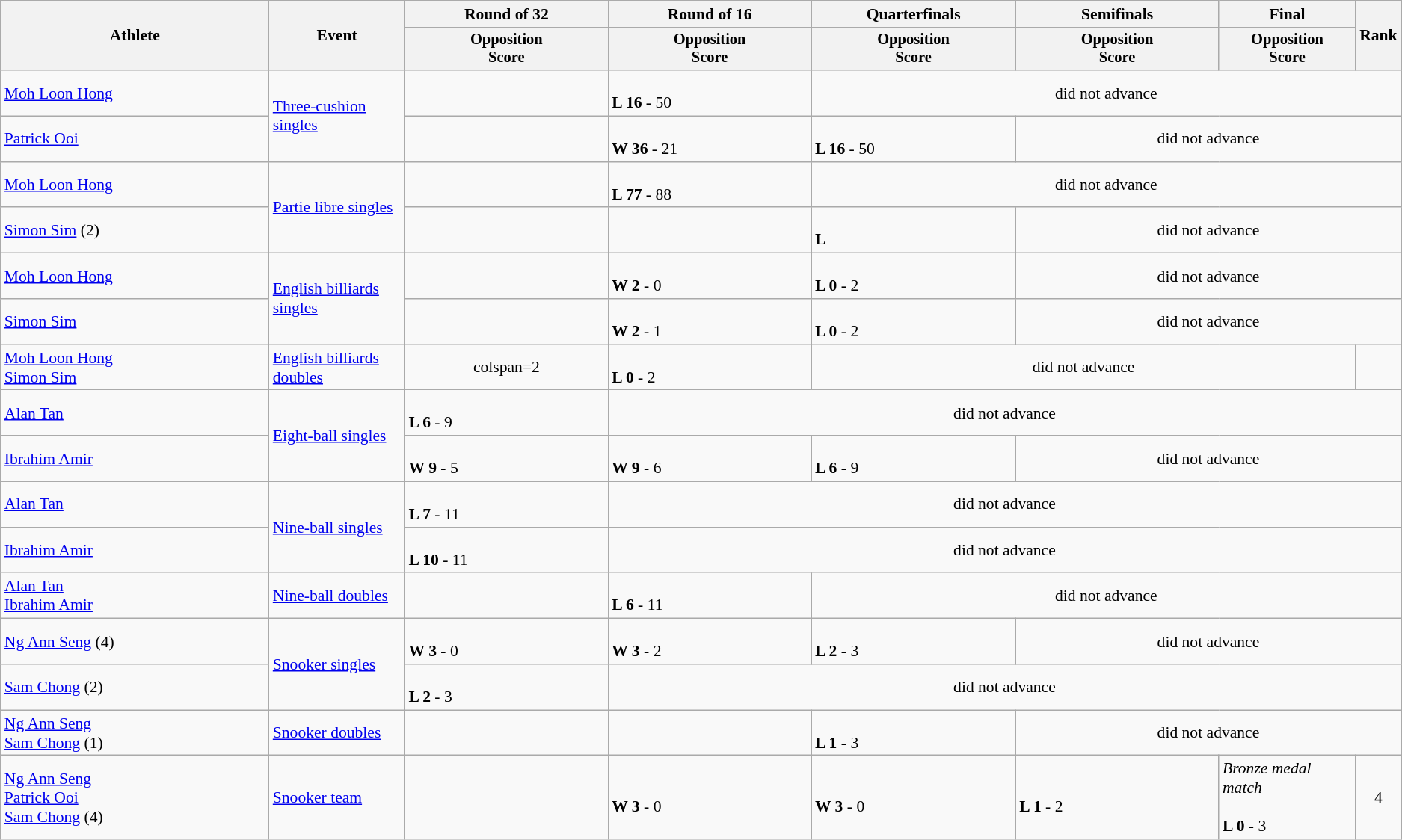<table class=wikitable style="font-size:90%; text-align:center">
<tr>
<th rowspan=2 width="20%">Athlete</th>
<th rowspan=2 width="10%">Event</th>
<th width="15%">Round of 32</th>
<th width="15%">Round of 16</th>
<th width="15%">Quarterfinals</th>
<th width="15%">Semifinals</th>
<th width="15%">Final</th>
<th rowspan=2>Rank</th>
</tr>
<tr style="font-size:95%;">
<th>Opposition<br>Score</th>
<th>Opposition<br>Score</th>
<th>Opposition<br>Score</th>
<th>Opposition<br>Score</th>
<th>Opposition<br>Score</th>
</tr>
<tr>
<td align=left><a href='#'>Moh Loon Hong</a></td>
<td align=left rowspan=2><a href='#'>Three-cushion singles</a></td>
<td></td>
<td align=left><br><strong>L 16</strong> - 50</td>
<td colspan=4>did not advance</td>
</tr>
<tr>
<td align=left><a href='#'>Patrick Ooi</a></td>
<td></td>
<td align=left><br><strong>W 36</strong> - 21</td>
<td align=left><br><strong>L 16</strong> - 50</td>
<td colspan=3>did not advance</td>
</tr>
<tr>
<td align=left><a href='#'>Moh Loon Hong</a></td>
<td align=left rowspan=2><a href='#'>Partie libre singles</a></td>
<td></td>
<td align=left><br><strong>L 77</strong> - 88</td>
<td colspan=4>did not advance</td>
</tr>
<tr>
<td align=left><a href='#'>Simon Sim</a> (2)</td>
<td></td>
<td></td>
<td align=left><br><strong>L</strong> </td>
<td colspan=3>did not advance</td>
</tr>
<tr>
<td align=left><a href='#'>Moh Loon Hong</a></td>
<td align=left rowspan=2><a href='#'>English billiards singles</a></td>
<td></td>
<td align=left><br><strong>W 2</strong> - 0</td>
<td align=left><br><strong>L 0</strong> - 2</td>
<td colspan=3>did not advance</td>
</tr>
<tr>
<td align=left><a href='#'>Simon Sim</a></td>
<td></td>
<td align=left><br><strong>W 2</strong> - 1</td>
<td align=left><br><strong>L 0</strong> - 2</td>
<td colspan=3>did not advance</td>
</tr>
<tr>
<td align=left><a href='#'>Moh Loon Hong</a><br><a href='#'>Simon Sim</a></td>
<td align=left><a href='#'>English billiards doubles</a></td>
<td>colspan=2 </td>
<td align=left><br><strong>L 0</strong> - 2</td>
<td colspan=3>did not advance</td>
</tr>
<tr>
<td align=left><a href='#'>Alan Tan</a></td>
<td align=left rowspan=2><a href='#'>Eight-ball singles</a></td>
<td align=left><br><strong>L 6</strong> - 9</td>
<td colspan=5>did not advance</td>
</tr>
<tr>
<td align=left><a href='#'>Ibrahim Amir</a></td>
<td align=left><br><strong>W 9</strong> - 5</td>
<td align=left><br><strong>W 9</strong> - 6</td>
<td align=left><br><strong>L 6</strong> - 9</td>
<td colspan=3>did not advance</td>
</tr>
<tr>
<td align=left><a href='#'>Alan Tan</a></td>
<td align=left rowspan=2><a href='#'>Nine-ball singles</a></td>
<td align=left><br><strong>L 7</strong> - 11</td>
<td colspan=5>did not advance</td>
</tr>
<tr>
<td align=left><a href='#'>Ibrahim Amir</a></td>
<td align=left><br><strong>L 10</strong> - 11</td>
<td colspan=5>did not advance</td>
</tr>
<tr>
<td align=left><a href='#'>Alan Tan</a><br><a href='#'>Ibrahim Amir</a></td>
<td align=left><a href='#'>Nine-ball doubles</a></td>
<td></td>
<td align=left><br><strong>L 6</strong> - 11</td>
<td colspan=4>did not advance</td>
</tr>
<tr>
<td align=left><a href='#'>Ng Ann Seng</a> (4)</td>
<td align=left rowspan=2><a href='#'>Snooker singles</a></td>
<td align=left><br><strong>W 3</strong> - 0</td>
<td align=left><br><strong>W 3</strong> - 2</td>
<td align=left><br><strong>L 2</strong> - 3</td>
<td colspan=3>did not advance</td>
</tr>
<tr>
<td align=left><a href='#'>Sam Chong</a> (2)</td>
<td align=left><br><strong>L 2</strong> - 3</td>
<td colspan=5>did not advance</td>
</tr>
<tr>
<td align=left><a href='#'>Ng Ann Seng</a><br><a href='#'>Sam Chong</a> (1)</td>
<td align=left><a href='#'>Snooker doubles</a></td>
<td></td>
<td></td>
<td align=left><br><strong>L 1</strong> - 3</td>
<td colspan=3>did not advance</td>
</tr>
<tr>
<td align=left><a href='#'>Ng Ann Seng</a><br><a href='#'>Patrick Ooi</a><br><a href='#'>Sam Chong</a> (4)</td>
<td align=left><a href='#'>Snooker team</a></td>
<td></td>
<td align=left><br><strong>W 3</strong> - 0</td>
<td align=left><br><strong>W 3</strong> - 0</td>
<td align=left><br><strong>L 1</strong> - 2</td>
<td align=left><em>Bronze medal match</em><br><br><strong>L 0</strong> - 3</td>
<td>4</td>
</tr>
</table>
